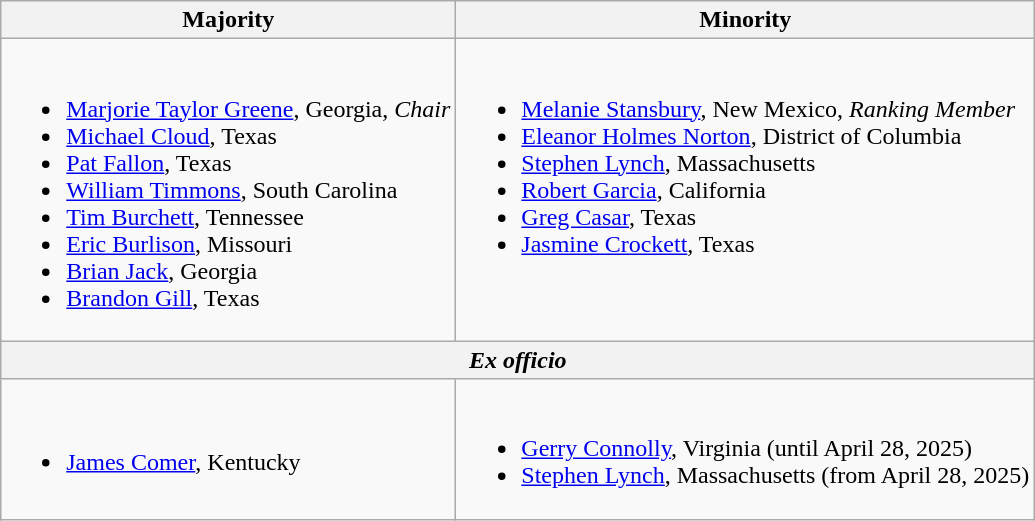<table class=wikitable>
<tr>
<th>Majority</th>
<th>Minority</th>
</tr>
<tr valign=top>
<td><br><ul><li><a href='#'>Marjorie Taylor Greene</a>, Georgia, <em>Chair</em></li><li><a href='#'>Michael Cloud</a>, Texas</li><li><a href='#'>Pat Fallon</a>, Texas</li><li><a href='#'>William Timmons</a>, South Carolina</li><li><a href='#'>Tim Burchett</a>, Tennessee</li><li><a href='#'>Eric Burlison</a>, Missouri</li><li><a href='#'>Brian Jack</a>, Georgia</li><li><a href='#'>Brandon Gill</a>, Texas</li></ul></td>
<td><br><ul><li><a href='#'>Melanie Stansbury</a>, New Mexico, <em>Ranking Member</em></li><li><a href='#'>Eleanor Holmes Norton</a>, District of Columbia</li><li><a href='#'>Stephen Lynch</a>, Massachusetts</li><li><a href='#'>Robert Garcia</a>, California</li><li><a href='#'>Greg Casar</a>, Texas</li><li><a href='#'>Jasmine Crockett</a>, Texas</li></ul></td>
</tr>
<tr>
<th colspan=2><em>Ex officio</em></th>
</tr>
<tr>
<td><br><ul><li><a href='#'>James Comer</a>, Kentucky</li></ul></td>
<td><br><ul><li><a href='#'>Gerry Connolly</a>, Virginia (until April 28, 2025)</li><li><a href='#'>Stephen Lynch</a>, Massachusetts (from April 28, 2025)</li></ul></td>
</tr>
</table>
